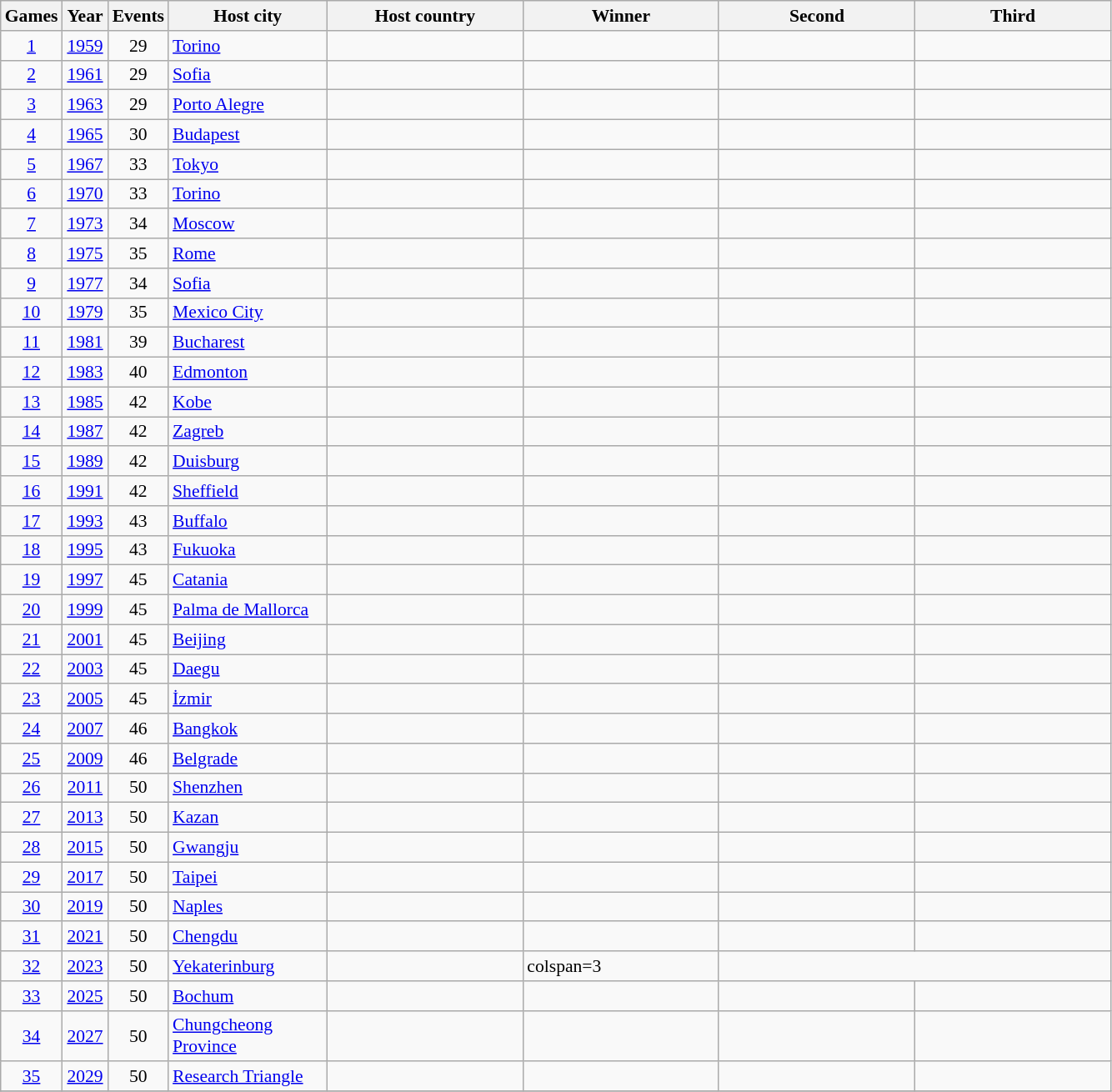<table class=wikitable style=font-size:90%;>
<tr>
<th width=40>Games</th>
<th width=30>Year</th>
<th width=30>Events</th>
<th width=120>Host city</th>
<th width=150>Host country</th>
<th width=150>Winner</th>
<th width=150>Second</th>
<th width=150>Third</th>
</tr>
<tr>
<td align=center><a href='#'>1</a></td>
<td align=center><a href='#'>1959</a></td>
<td align=center>29</td>
<td><a href='#'>Torino</a></td>
<td></td>
<td></td>
<td></td>
<td></td>
</tr>
<tr>
<td align=center><a href='#'>2</a></td>
<td align=center><a href='#'>1961</a></td>
<td align=center>29</td>
<td><a href='#'>Sofia</a></td>
<td></td>
<td></td>
<td></td>
<td></td>
</tr>
<tr>
<td align=center><a href='#'>3</a></td>
<td align=center><a href='#'>1963</a></td>
<td align=center>29</td>
<td><a href='#'>Porto Alegre</a></td>
<td></td>
<td></td>
<td></td>
<td></td>
</tr>
<tr>
<td align=center><a href='#'>4</a></td>
<td align=center><a href='#'>1965</a></td>
<td align=center>30</td>
<td><a href='#'>Budapest</a></td>
<td></td>
<td></td>
<td></td>
<td></td>
</tr>
<tr>
<td align=center><a href='#'>5</a></td>
<td align=center><a href='#'>1967</a></td>
<td align=center>33</td>
<td><a href='#'>Tokyo</a></td>
<td></td>
<td></td>
<td></td>
<td></td>
</tr>
<tr>
<td align=center><a href='#'>6</a></td>
<td align=center><a href='#'>1970</a></td>
<td align=center>33</td>
<td><a href='#'>Torino</a></td>
<td></td>
<td></td>
<td></td>
<td></td>
</tr>
<tr>
<td align=center><a href='#'>7</a></td>
<td align=center><a href='#'>1973</a></td>
<td align=center>34</td>
<td><a href='#'>Moscow</a></td>
<td></td>
<td></td>
<td></td>
<td></td>
</tr>
<tr>
<td align=center><a href='#'>8</a></td>
<td align=center><a href='#'>1975</a></td>
<td align=center>35</td>
<td><a href='#'>Rome</a></td>
<td></td>
<td></td>
<td></td>
<td></td>
</tr>
<tr>
<td align=center><a href='#'>9</a></td>
<td align=center><a href='#'>1977</a></td>
<td align=center>34</td>
<td><a href='#'>Sofia</a></td>
<td></td>
<td></td>
<td></td>
<td></td>
</tr>
<tr>
<td align=center><a href='#'>10</a></td>
<td align=center><a href='#'>1979</a></td>
<td align=center>35</td>
<td><a href='#'>Mexico City</a></td>
<td></td>
<td></td>
<td></td>
<td></td>
</tr>
<tr>
<td align=center><a href='#'>11</a></td>
<td align=center><a href='#'>1981</a></td>
<td align=center>39</td>
<td><a href='#'>Bucharest</a></td>
<td></td>
<td></td>
<td></td>
<td></td>
</tr>
<tr>
<td align=center><a href='#'>12</a></td>
<td align=center><a href='#'>1983</a></td>
<td align=center>40</td>
<td><a href='#'>Edmonton</a></td>
<td></td>
<td></td>
<td></td>
<td></td>
</tr>
<tr>
<td align=center><a href='#'>13</a></td>
<td align=center><a href='#'>1985</a></td>
<td align=center>42</td>
<td><a href='#'>Kobe</a></td>
<td></td>
<td></td>
<td></td>
<td></td>
</tr>
<tr>
<td align=center><a href='#'>14</a></td>
<td align=center><a href='#'>1987</a></td>
<td align=center>42</td>
<td><a href='#'>Zagreb</a></td>
<td></td>
<td></td>
<td></td>
<td></td>
</tr>
<tr>
<td align=center><a href='#'>15</a></td>
<td align=center><a href='#'>1989</a></td>
<td align=center>42</td>
<td><a href='#'>Duisburg</a></td>
<td></td>
<td></td>
<td></td>
<td></td>
</tr>
<tr>
<td align=center><a href='#'>16</a></td>
<td align=center><a href='#'>1991</a></td>
<td align=center>42</td>
<td><a href='#'>Sheffield</a></td>
<td></td>
<td></td>
<td></td>
<td></td>
</tr>
<tr>
<td align=center><a href='#'>17</a></td>
<td align=center><a href='#'>1993</a></td>
<td align=center>43</td>
<td><a href='#'>Buffalo</a></td>
<td></td>
<td></td>
<td></td>
<td></td>
</tr>
<tr>
<td align=center><a href='#'>18</a></td>
<td align=center><a href='#'>1995</a></td>
<td align=center>43</td>
<td><a href='#'>Fukuoka</a></td>
<td></td>
<td></td>
<td></td>
<td></td>
</tr>
<tr>
<td align=center><a href='#'>19</a></td>
<td align=center><a href='#'>1997</a></td>
<td align=center>45</td>
<td><a href='#'>Catania</a></td>
<td></td>
<td></td>
<td></td>
<td></td>
</tr>
<tr>
<td align=center><a href='#'>20</a></td>
<td align=center><a href='#'>1999</a></td>
<td align=center>45</td>
<td><a href='#'>Palma de Mallorca</a></td>
<td></td>
<td></td>
<td></td>
<td></td>
</tr>
<tr>
<td align=center><a href='#'>21</a></td>
<td align=center><a href='#'>2001</a></td>
<td align=center>45</td>
<td><a href='#'>Beijing</a></td>
<td></td>
<td></td>
<td></td>
<td></td>
</tr>
<tr>
<td align=center><a href='#'>22</a></td>
<td align=center><a href='#'>2003</a></td>
<td align=center>45</td>
<td><a href='#'>Daegu</a></td>
<td></td>
<td></td>
<td></td>
<td></td>
</tr>
<tr>
<td align=center><a href='#'>23</a></td>
<td align=center><a href='#'>2005</a></td>
<td align=center>45</td>
<td><a href='#'>İzmir</a></td>
<td></td>
<td></td>
<td></td>
<td></td>
</tr>
<tr>
<td align=center><a href='#'>24</a></td>
<td align=center><a href='#'>2007</a></td>
<td align=center>46</td>
<td><a href='#'>Bangkok</a></td>
<td></td>
<td></td>
<td></td>
<td></td>
</tr>
<tr>
<td align=center><a href='#'>25</a></td>
<td align=center><a href='#'>2009</a></td>
<td align=center>46</td>
<td><a href='#'>Belgrade</a></td>
<td></td>
<td></td>
<td></td>
<td></td>
</tr>
<tr>
<td align=center><a href='#'>26</a></td>
<td align=center><a href='#'>2011</a></td>
<td align=center>50</td>
<td><a href='#'>Shenzhen</a></td>
<td></td>
<td></td>
<td></td>
<td></td>
</tr>
<tr>
<td align=center><a href='#'>27</a></td>
<td align=center><a href='#'>2013</a></td>
<td align=center>50</td>
<td><a href='#'>Kazan</a></td>
<td></td>
<td></td>
<td></td>
<td></td>
</tr>
<tr>
<td align=center><a href='#'>28</a></td>
<td align=center><a href='#'>2015</a></td>
<td align=center>50</td>
<td><a href='#'>Gwangju</a></td>
<td></td>
<td></td>
<td></td>
<td></td>
</tr>
<tr>
<td align=center><a href='#'>29</a></td>
<td align=center><a href='#'>2017</a></td>
<td align=center>50</td>
<td><a href='#'>Taipei</a></td>
<td></td>
<td></td>
<td></td>
<td></td>
</tr>
<tr>
<td align=center><a href='#'>30</a></td>
<td align=center><a href='#'>2019</a></td>
<td align=center>50</td>
<td><a href='#'>Naples</a></td>
<td></td>
<td></td>
<td></td>
<td></td>
</tr>
<tr>
<td align=center><a href='#'>31</a></td>
<td align=center><a href='#'>2021</a></td>
<td align=center>50</td>
<td><a href='#'>Chengdu</a></td>
<td></td>
<td></td>
<td></td>
<td></td>
</tr>
<tr>
<td align=center><a href='#'>32</a></td>
<td align=center><a href='#'>2023</a></td>
<td align=center>50</td>
<td><a href='#'>Yekaterinburg</a></td>
<td></td>
<td>colspan=3 </td>
</tr>
<tr>
<td align=center><a href='#'>33</a></td>
<td align=center><a href='#'>2025</a></td>
<td align=center>50</td>
<td><a href='#'>Bochum</a></td>
<td></td>
<td></td>
<td></td>
<td></td>
</tr>
<tr>
<td align=center><a href='#'>34</a></td>
<td align=center><a href='#'>2027</a></td>
<td align=center>50</td>
<td><a href='#'>Chungcheong Province</a></td>
<td></td>
<td></td>
<td></td>
<td></td>
</tr>
<tr>
<td align=center><a href='#'>35</a></td>
<td align=center><a href='#'>2029</a></td>
<td align=center>50</td>
<td><a href='#'>Research Triangle</a></td>
<td></td>
<td></td>
<td></td>
<td></td>
</tr>
<tr>
</tr>
</table>
